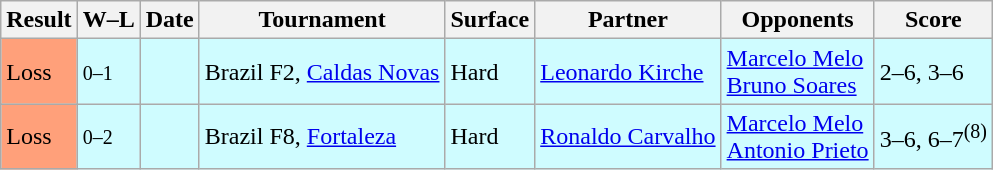<table class="sortable wikitable">
<tr>
<th>Result</th>
<th class="unsortable">W–L</th>
<th>Date</th>
<th>Tournament</th>
<th>Surface</th>
<th>Partner</th>
<th>Opponents</th>
<th class="unsortable">Score</th>
</tr>
<tr style="background:#cffcff;">
<td style="background:#ffa07a;">Loss</td>
<td><small>0–1</small></td>
<td></td>
<td>Brazil F2, <a href='#'>Caldas Novas</a></td>
<td>Hard</td>
<td> <a href='#'>Leonardo Kirche</a></td>
<td> <a href='#'>Marcelo Melo</a> <br>  <a href='#'>Bruno Soares</a></td>
<td>2–6, 3–6</td>
</tr>
<tr style="background:#cffcff;">
<td style="background:#ffa07a;">Loss</td>
<td><small>0–2</small></td>
<td></td>
<td>Brazil F8, <a href='#'>Fortaleza</a></td>
<td>Hard</td>
<td> <a href='#'>Ronaldo Carvalho</a></td>
<td> <a href='#'>Marcelo Melo</a> <br>  <a href='#'>Antonio Prieto</a></td>
<td>3–6, 6–7<sup>(8)</sup></td>
</tr>
</table>
